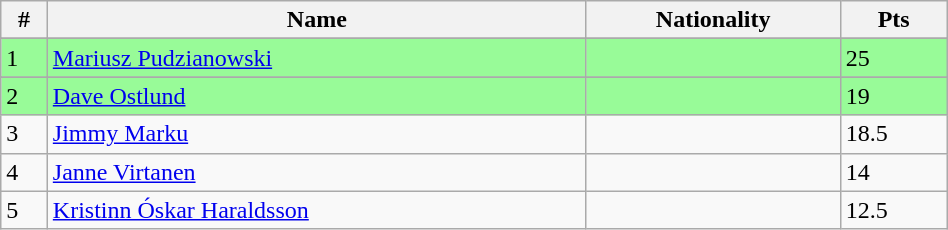<table class="wikitable" style="display: inline-table; width: 50%;">
<tr>
<th>#</th>
<th>Name</th>
<th>Nationality</th>
<th>Pts</th>
</tr>
<tr>
</tr>
<tr style="background:palegreen">
<td>1</td>
<td><a href='#'>Mariusz Pudzianowski</a></td>
<td></td>
<td>25</td>
</tr>
<tr>
</tr>
<tr style="background:palegreen">
<td>2</td>
<td><a href='#'>Dave Ostlund</a></td>
<td></td>
<td>19</td>
</tr>
<tr>
<td>3</td>
<td><a href='#'>Jimmy Marku</a></td>
<td></td>
<td>18.5</td>
</tr>
<tr>
<td>4</td>
<td><a href='#'>Janne Virtanen</a></td>
<td></td>
<td>14</td>
</tr>
<tr>
<td>5</td>
<td><a href='#'>Kristinn Óskar Haraldsson</a></td>
<td></td>
<td>12.5</td>
</tr>
</table>
